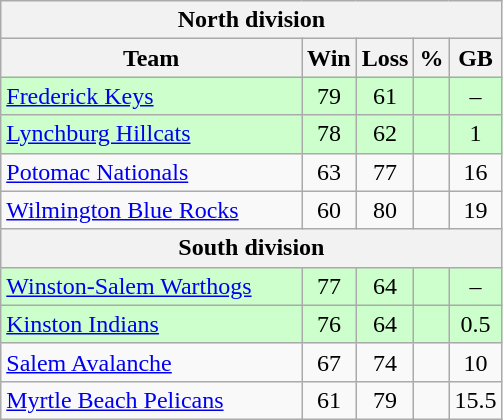<table class="wikitable">
<tr>
<th colspan="5">North division</th>
</tr>
<tr>
<th width="60%">Team</th>
<th>Win</th>
<th>Loss</th>
<th>%</th>
<th>GB</th>
</tr>
<tr align=center bgcolor=ccffcc>
<td align=left><a href='#'>Frederick Keys</a></td>
<td>79</td>
<td>61</td>
<td></td>
<td>–</td>
</tr>
<tr align=center bgcolor=ccffcc>
<td align=left><a href='#'>Lynchburg Hillcats</a></td>
<td>78</td>
<td>62</td>
<td></td>
<td>1</td>
</tr>
<tr align=center>
<td align=left><a href='#'>Potomac Nationals</a></td>
<td>63</td>
<td>77</td>
<td></td>
<td>16</td>
</tr>
<tr align=center>
<td align=left><a href='#'>Wilmington Blue Rocks</a></td>
<td>60</td>
<td>80</td>
<td></td>
<td>19</td>
</tr>
<tr>
<th colspan="5">South division</th>
</tr>
<tr align=center bgcolor=ccffcc>
<td align=left><a href='#'>Winston-Salem Warthogs</a></td>
<td>77</td>
<td>64</td>
<td></td>
<td>–</td>
</tr>
<tr align=center bgcolor=ccffcc>
<td align=left><a href='#'>Kinston Indians</a></td>
<td>76</td>
<td>64</td>
<td></td>
<td>0.5</td>
</tr>
<tr align=center>
<td align=left><a href='#'>Salem Avalanche</a></td>
<td>67</td>
<td>74</td>
<td></td>
<td>10</td>
</tr>
<tr align=center>
<td align=left><a href='#'>Myrtle Beach Pelicans</a></td>
<td>61</td>
<td>79</td>
<td></td>
<td>15.5</td>
</tr>
</table>
